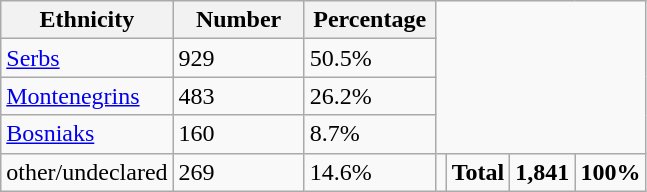<table class="wikitable">
<tr>
<th width="100px">Ethnicity</th>
<th width="80px">Number</th>
<th width="80px">Percentage</th>
</tr>
<tr>
<td><a href='#'>Serbs</a></td>
<td>929</td>
<td>50.5%</td>
</tr>
<tr>
<td><a href='#'>Montenegrins</a></td>
<td>483</td>
<td>26.2%</td>
</tr>
<tr>
<td><a href='#'>Bosniaks</a></td>
<td>160</td>
<td>8.7%</td>
</tr>
<tr>
<td>other/undeclared</td>
<td>269</td>
<td>14.6%</td>
<td></td>
<td><strong>Total</strong></td>
<td><strong>1,841</strong></td>
<td><strong>100%</strong></td>
</tr>
</table>
